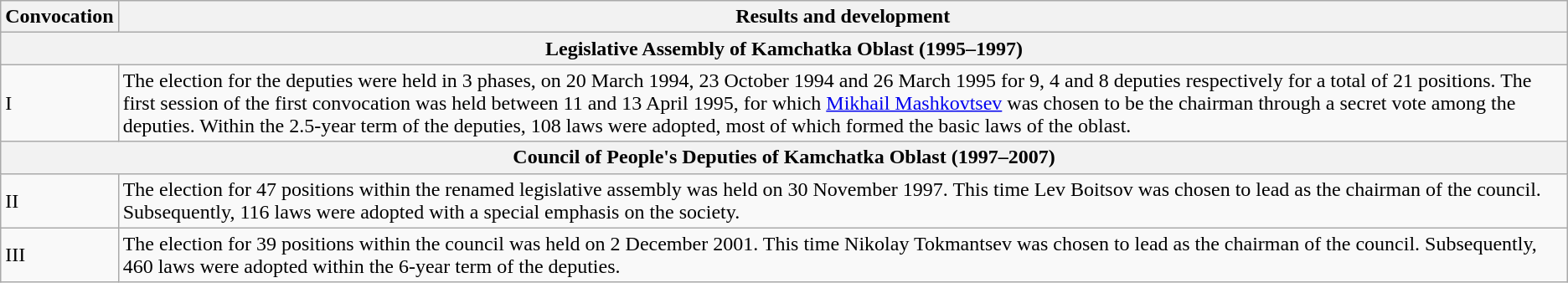<table class="wikitable">
<tr>
<th>Convocation</th>
<th>Results and development </th>
</tr>
<tr>
<th colspan="2">Legislative Assembly of Kamchatka Oblast (1995–1997)</th>
</tr>
<tr>
<td>I</td>
<td>The election for the deputies were held in 3 phases, on 20 March 1994, 23 October 1994 and 26 March 1995 for 9, 4 and 8 deputies respectively for a total of 21 positions. The first session of the first convocation was held between 11 and 13 April 1995, for which <a href='#'>Mikhail Mashkovtsev</a> was chosen to be the chairman through a secret vote among the deputies. Within the 2.5-year term of the deputies, 108 laws were adopted, most of which formed the basic laws of the oblast.</td>
</tr>
<tr>
<th colspan="2">Council of People's Deputies of Kamchatka Oblast (1997–2007)</th>
</tr>
<tr>
<td>II</td>
<td>The election for 47 positions within the renamed legislative assembly was held on 30 November 1997. This time Lev Boitsov was chosen to lead as the chairman of the council. Subsequently, 116 laws were adopted with a special emphasis on the society.</td>
</tr>
<tr>
<td>III</td>
<td>The election for 39 positions within the council was held on 2 December 2001. This time Nikolay Tokmantsev was chosen to lead as the chairman of the council. Subsequently, 460 laws were adopted within the 6-year term of the deputies.</td>
</tr>
</table>
